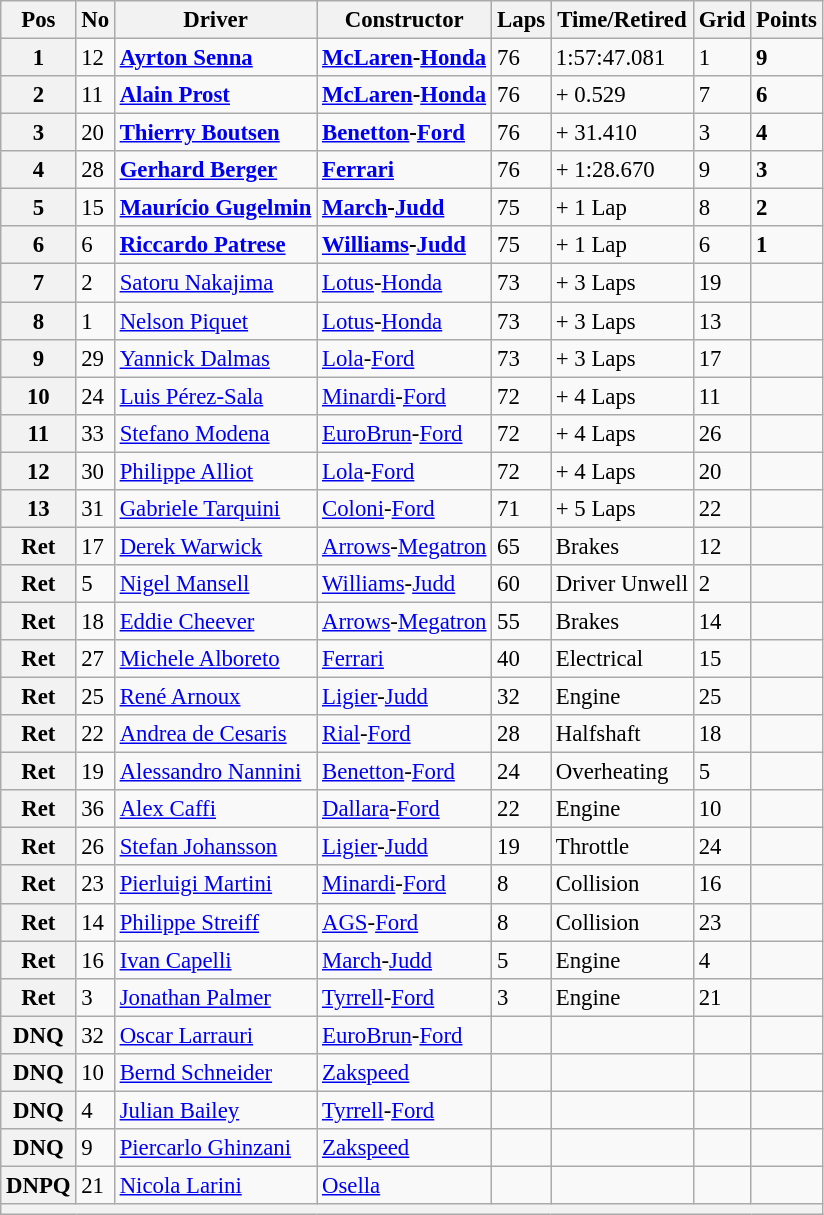<table class="wikitable" style="font-size: 95%;">
<tr>
<th>Pos</th>
<th>No</th>
<th>Driver</th>
<th>Constructor</th>
<th>Laps</th>
<th>Time/Retired</th>
<th>Grid</th>
<th>Points</th>
</tr>
<tr>
<th>1</th>
<td>12</td>
<td> <strong><a href='#'>Ayrton Senna</a></strong></td>
<td><strong><a href='#'>McLaren</a>-<a href='#'>Honda</a></strong></td>
<td>76</td>
<td>1:57:47.081</td>
<td>1</td>
<td><strong>9</strong></td>
</tr>
<tr>
<th>2</th>
<td>11</td>
<td> <strong><a href='#'>Alain Prost</a></strong></td>
<td><strong><a href='#'>McLaren</a>-<a href='#'>Honda</a></strong></td>
<td>76</td>
<td>+ 0.529</td>
<td>7</td>
<td><strong>6</strong></td>
</tr>
<tr>
<th>3</th>
<td>20</td>
<td> <strong><a href='#'>Thierry Boutsen</a></strong></td>
<td><strong><a href='#'>Benetton</a>-<a href='#'>Ford</a></strong></td>
<td>76</td>
<td>+ 31.410</td>
<td>3</td>
<td><strong>4</strong></td>
</tr>
<tr>
<th>4</th>
<td>28</td>
<td> <strong><a href='#'>Gerhard Berger</a></strong></td>
<td><strong><a href='#'>Ferrari</a></strong></td>
<td>76</td>
<td>+ 1:28.670</td>
<td>9</td>
<td><strong>3</strong></td>
</tr>
<tr>
<th>5</th>
<td>15</td>
<td> <strong><a href='#'>Maurício Gugelmin</a></strong></td>
<td><strong><a href='#'>March</a>-<a href='#'>Judd</a></strong></td>
<td>75</td>
<td>+ 1 Lap</td>
<td>8</td>
<td><strong>2</strong></td>
</tr>
<tr>
<th>6</th>
<td>6</td>
<td> <strong><a href='#'>Riccardo Patrese</a></strong></td>
<td><strong><a href='#'>Williams</a>-<a href='#'>Judd</a></strong></td>
<td>75</td>
<td>+ 1 Lap</td>
<td>6</td>
<td><strong>1</strong></td>
</tr>
<tr>
<th>7</th>
<td>2</td>
<td> <a href='#'>Satoru Nakajima</a></td>
<td><a href='#'>Lotus</a>-<a href='#'>Honda</a></td>
<td>73</td>
<td>+ 3 Laps</td>
<td>19</td>
<td> </td>
</tr>
<tr>
<th>8</th>
<td>1</td>
<td> <a href='#'>Nelson Piquet</a></td>
<td><a href='#'>Lotus</a>-<a href='#'>Honda</a></td>
<td>73</td>
<td>+ 3 Laps</td>
<td>13</td>
<td> </td>
</tr>
<tr>
<th>9</th>
<td>29</td>
<td> <a href='#'>Yannick Dalmas</a></td>
<td><a href='#'>Lola</a>-<a href='#'>Ford</a></td>
<td>73</td>
<td>+ 3 Laps</td>
<td>17</td>
<td> </td>
</tr>
<tr>
<th>10</th>
<td>24</td>
<td> <a href='#'>Luis Pérez-Sala</a></td>
<td><a href='#'>Minardi</a>-<a href='#'>Ford</a></td>
<td>72</td>
<td>+ 4 Laps</td>
<td>11</td>
<td> </td>
</tr>
<tr>
<th>11</th>
<td>33</td>
<td> <a href='#'>Stefano Modena</a></td>
<td><a href='#'>EuroBrun</a>-<a href='#'>Ford</a></td>
<td>72</td>
<td>+ 4 Laps</td>
<td>26</td>
<td> </td>
</tr>
<tr>
<th>12</th>
<td>30</td>
<td> <a href='#'>Philippe Alliot</a></td>
<td><a href='#'>Lola</a>-<a href='#'>Ford</a></td>
<td>72</td>
<td>+ 4 Laps</td>
<td>20</td>
<td> </td>
</tr>
<tr>
<th>13</th>
<td>31</td>
<td> <a href='#'>Gabriele Tarquini</a></td>
<td><a href='#'>Coloni</a>-<a href='#'>Ford</a></td>
<td>71</td>
<td>+ 5 Laps</td>
<td>22</td>
<td> </td>
</tr>
<tr>
<th>Ret</th>
<td>17</td>
<td> <a href='#'>Derek Warwick</a></td>
<td><a href='#'>Arrows</a>-<a href='#'>Megatron</a></td>
<td>65</td>
<td>Brakes</td>
<td>12</td>
<td> </td>
</tr>
<tr>
<th>Ret</th>
<td>5</td>
<td> <a href='#'>Nigel Mansell</a></td>
<td><a href='#'>Williams</a>-<a href='#'>Judd</a></td>
<td>60</td>
<td>Driver Unwell</td>
<td>2</td>
<td> </td>
</tr>
<tr>
<th>Ret</th>
<td>18</td>
<td> <a href='#'>Eddie Cheever</a></td>
<td><a href='#'>Arrows</a>-<a href='#'>Megatron</a></td>
<td>55</td>
<td>Brakes</td>
<td>14</td>
<td> </td>
</tr>
<tr>
<th>Ret</th>
<td>27</td>
<td> <a href='#'>Michele Alboreto</a></td>
<td><a href='#'>Ferrari</a></td>
<td>40</td>
<td>Electrical</td>
<td>15</td>
<td> </td>
</tr>
<tr>
<th>Ret</th>
<td>25</td>
<td> <a href='#'>René Arnoux</a></td>
<td><a href='#'>Ligier</a>-<a href='#'>Judd</a></td>
<td>32</td>
<td>Engine</td>
<td>25</td>
<td> </td>
</tr>
<tr>
<th>Ret</th>
<td>22</td>
<td> <a href='#'>Andrea de Cesaris</a></td>
<td><a href='#'>Rial</a>-<a href='#'>Ford</a></td>
<td>28</td>
<td>Halfshaft</td>
<td>18</td>
<td> </td>
</tr>
<tr>
<th>Ret</th>
<td>19</td>
<td> <a href='#'>Alessandro Nannini</a></td>
<td><a href='#'>Benetton</a>-<a href='#'>Ford</a></td>
<td>24</td>
<td>Overheating</td>
<td>5</td>
<td> </td>
</tr>
<tr>
<th>Ret</th>
<td>36</td>
<td> <a href='#'>Alex Caffi</a></td>
<td><a href='#'>Dallara</a>-<a href='#'>Ford</a></td>
<td>22</td>
<td>Engine</td>
<td>10</td>
<td> </td>
</tr>
<tr>
<th>Ret</th>
<td>26</td>
<td> <a href='#'>Stefan Johansson</a></td>
<td><a href='#'>Ligier</a>-<a href='#'>Judd</a></td>
<td>19</td>
<td>Throttle</td>
<td>24</td>
<td> </td>
</tr>
<tr>
<th>Ret</th>
<td>23</td>
<td> <a href='#'>Pierluigi Martini</a></td>
<td><a href='#'>Minardi</a>-<a href='#'>Ford</a></td>
<td>8</td>
<td>Collision</td>
<td>16</td>
<td> </td>
</tr>
<tr>
<th>Ret</th>
<td>14</td>
<td> <a href='#'>Philippe Streiff</a></td>
<td><a href='#'>AGS</a>-<a href='#'>Ford</a></td>
<td>8</td>
<td>Collision</td>
<td>23</td>
<td> </td>
</tr>
<tr>
<th>Ret</th>
<td>16</td>
<td> <a href='#'>Ivan Capelli</a></td>
<td><a href='#'>March</a>-<a href='#'>Judd</a></td>
<td>5</td>
<td>Engine</td>
<td>4</td>
<td> </td>
</tr>
<tr>
<th>Ret</th>
<td>3</td>
<td> <a href='#'>Jonathan Palmer</a></td>
<td><a href='#'>Tyrrell</a>-<a href='#'>Ford</a></td>
<td>3</td>
<td>Engine</td>
<td>21</td>
<td> </td>
</tr>
<tr>
<th>DNQ</th>
<td>32</td>
<td> <a href='#'>Oscar Larrauri</a></td>
<td><a href='#'>EuroBrun</a>-<a href='#'>Ford</a></td>
<td> </td>
<td></td>
<td></td>
<td> </td>
</tr>
<tr>
<th>DNQ</th>
<td>10</td>
<td> <a href='#'>Bernd Schneider</a></td>
<td><a href='#'>Zakspeed</a></td>
<td> </td>
<td></td>
<td></td>
<td> </td>
</tr>
<tr>
<th>DNQ</th>
<td>4</td>
<td> <a href='#'>Julian Bailey</a></td>
<td><a href='#'>Tyrrell</a>-<a href='#'>Ford</a></td>
<td> </td>
<td></td>
<td></td>
<td> </td>
</tr>
<tr>
<th>DNQ</th>
<td>9</td>
<td> <a href='#'>Piercarlo Ghinzani</a></td>
<td><a href='#'>Zakspeed</a></td>
<td> </td>
<td></td>
<td></td>
<td> </td>
</tr>
<tr>
<th>DNPQ</th>
<td>21</td>
<td> <a href='#'>Nicola Larini</a></td>
<td><a href='#'>Osella</a></td>
<td></td>
<td></td>
<td></td>
<td> </td>
</tr>
<tr>
<th colspan="8"></th>
</tr>
</table>
